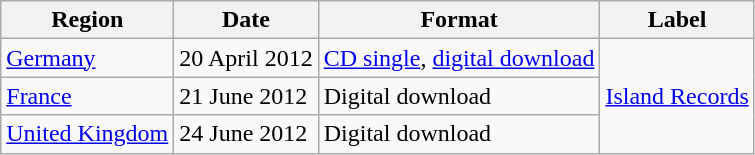<table class=wikitable>
<tr>
<th>Region</th>
<th>Date</th>
<th>Format</th>
<th>Label</th>
</tr>
<tr>
<td><a href='#'>Germany</a></td>
<td>20 April 2012</td>
<td><a href='#'>CD single</a>, <a href='#'>digital download</a></td>
<td rowspan="3"><a href='#'>Island Records</a></td>
</tr>
<tr>
<td><a href='#'>France</a></td>
<td>21 June 2012</td>
<td>Digital download</td>
</tr>
<tr>
<td><a href='#'>United Kingdom</a></td>
<td>24 June 2012</td>
<td>Digital download</td>
</tr>
</table>
